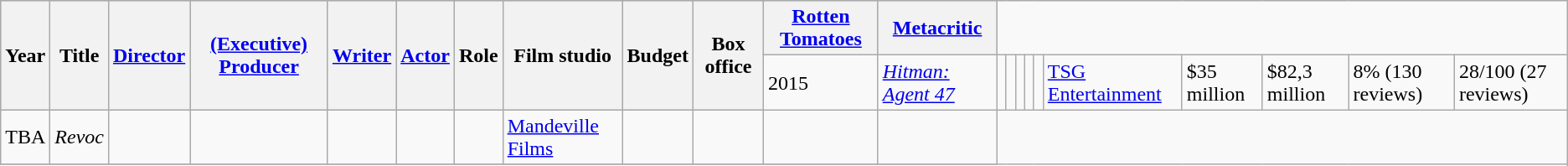<table class="wikitable sortable">
<tr style="background:#b0c4de; text-align:center;">
<th rowspan="2">Year</th>
<th rowspan="2">Title</th>
<th rowspan="2"><a href='#'>Director</a></th>
<th rowspan="2"><a href='#'>(Executive) Producer</a></th>
<th rowspan="2"><a href='#'>Writer</a></th>
<th rowspan="2"><a href='#'>Actor</a></th>
<th rowspan="2">Role</th>
<th rowspan="2">Film studio</th>
<th rowspan="2">Budget</th>
<th rowspan="2">Box office</th>
<th><a href='#'>Rotten Tomatoes</a></th>
<th><a href='#'>Metacritic</a></th>
</tr>
<tr>
<td>2015</td>
<td><em><a href='#'>Hitman: Agent 47</a></em></td>
<td></td>
<td></td>
<td></td>
<td></td>
<td></td>
<td><a href='#'>TSG Entertainment</a></td>
<td>$35 million</td>
<td>$82,3 million</td>
<td>8% (130 reviews)</td>
<td>28/100 (27 reviews)</td>
</tr>
<tr>
<td>TBA</td>
<td><em>Revoc</em></td>
<td></td>
<td></td>
<td></td>
<td></td>
<td></td>
<td><a href='#'>Mandeville Films</a></td>
<td></td>
<td></td>
<td></td>
<td></td>
</tr>
<tr>
</tr>
</table>
